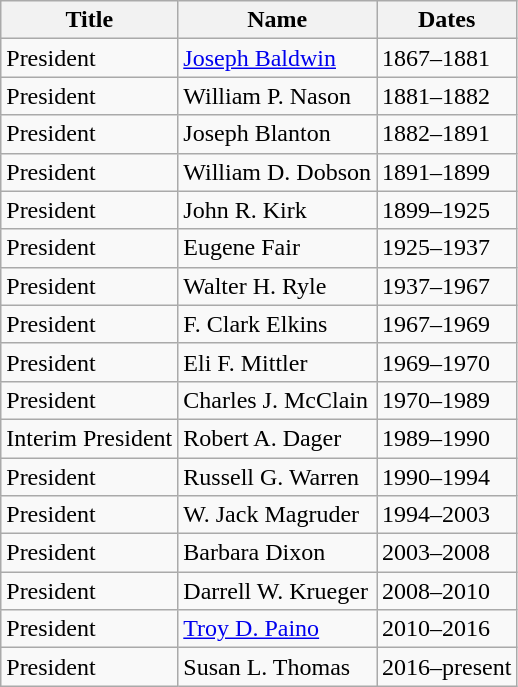<table class="wikitable">
<tr>
<th>Title</th>
<th>Name</th>
<th>Dates</th>
</tr>
<tr>
<td>President</td>
<td><a href='#'>Joseph Baldwin</a></td>
<td>1867–1881</td>
</tr>
<tr>
<td>President</td>
<td>William P. Nason</td>
<td>1881–1882</td>
</tr>
<tr>
<td>President</td>
<td>Joseph Blanton</td>
<td>1882–1891</td>
</tr>
<tr>
<td>President</td>
<td>William D. Dobson</td>
<td>1891–1899</td>
</tr>
<tr>
<td>President</td>
<td>John R. Kirk</td>
<td>1899–1925</td>
</tr>
<tr>
<td>President</td>
<td>Eugene Fair</td>
<td>1925–1937</td>
</tr>
<tr>
<td>President</td>
<td>Walter H. Ryle</td>
<td>1937–1967</td>
</tr>
<tr>
<td>President</td>
<td>F. Clark Elkins</td>
<td>1967–1969</td>
</tr>
<tr>
<td>President</td>
<td>Eli F. Mittler</td>
<td>1969–1970</td>
</tr>
<tr>
<td>President</td>
<td>Charles J. McClain</td>
<td>1970–1989</td>
</tr>
<tr>
<td>Interim President</td>
<td>Robert A. Dager</td>
<td>1989–1990</td>
</tr>
<tr>
<td>President</td>
<td>Russell G. Warren</td>
<td>1990–1994</td>
</tr>
<tr>
<td>President</td>
<td>W. Jack Magruder</td>
<td>1994–2003</td>
</tr>
<tr>
<td>President</td>
<td>Barbara Dixon</td>
<td>2003–2008</td>
</tr>
<tr>
<td>President</td>
<td>Darrell W. Krueger</td>
<td>2008–2010</td>
</tr>
<tr>
<td>President</td>
<td><a href='#'>Troy D. Paino</a></td>
<td>2010–2016</td>
</tr>
<tr>
<td>President</td>
<td>Susan L. Thomas</td>
<td>2016–present</td>
</tr>
</table>
